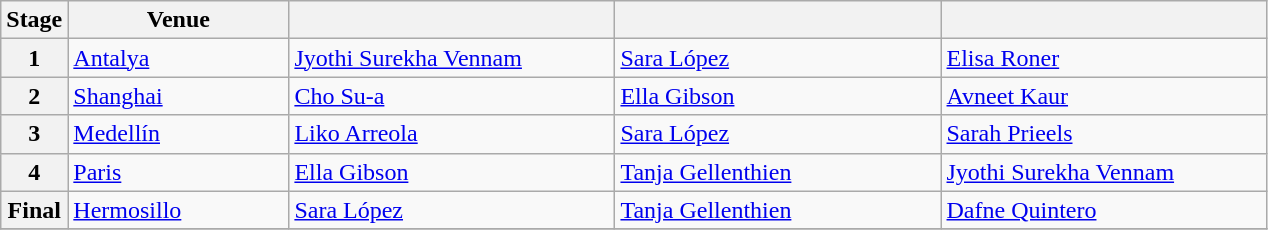<table class="wikitable">
<tr>
<th>Stage</th>
<th width=140>Venue</th>
<th width=210></th>
<th width=210></th>
<th width=210></th>
</tr>
<tr>
<th>1</th>
<td> <a href='#'>Antalya</a></td>
<td> <a href='#'>Jyothi Surekha Vennam</a></td>
<td> <a href='#'>Sara López</a></td>
<td> <a href='#'>Elisa Roner</a></td>
</tr>
<tr>
<th>2</th>
<td> <a href='#'>Shanghai</a></td>
<td> <a href='#'>Cho Su-a</a></td>
<td> <a href='#'>Ella Gibson</a></td>
<td> <a href='#'>Avneet Kaur</a></td>
</tr>
<tr>
<th>3</th>
<td> <a href='#'>Medellín</a></td>
<td> <a href='#'>Liko Arreola</a></td>
<td> <a href='#'>Sara López</a></td>
<td> <a href='#'>Sarah Prieels</a></td>
</tr>
<tr>
<th>4</th>
<td> <a href='#'>Paris</a></td>
<td> <a href='#'>Ella Gibson</a></td>
<td> <a href='#'>Tanja Gellenthien</a></td>
<td> <a href='#'>Jyothi Surekha Vennam</a></td>
</tr>
<tr>
<th>Final</th>
<td> <a href='#'>Hermosillo</a></td>
<td> <a href='#'>Sara López</a></td>
<td> <a href='#'>Tanja Gellenthien</a></td>
<td> <a href='#'>Dafne Quintero</a></td>
</tr>
<tr>
</tr>
</table>
